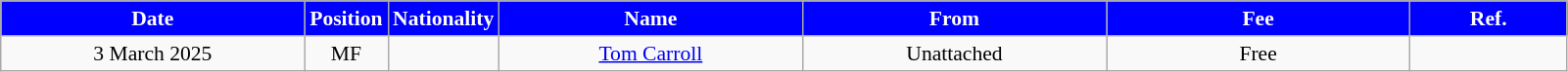<table class="wikitable"  style="text-align:center; font-size:90%; ">
<tr>
<th style="background:#00f; color:white; width:200px;">Date</th>
<th style="background:#00f; color:white; width:50px;">Position</th>
<th style="background:#00f; color:white; width:50px;">Nationality</th>
<th style="background:#00f; color:white; width:200px;">Name</th>
<th style="background:#00f; color:white; width:200px;">From</th>
<th style="background:#00f; color:white; width:200px;">Fee</th>
<th style="background:#00f; color:white; width:100px;">Ref.</th>
</tr>
<tr>
<td>3 March 2025</td>
<td>MF</td>
<td></td>
<td><a href='#'>Tom Carroll</a></td>
<td>Unattached</td>
<td>Free</td>
<td></td>
</tr>
</table>
